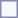<table style="border:1px solid #8888aa; background-color:#f7f8ff; padding:5px; font-size:95%; margin: 0px 12px 12px 0px;">
</table>
